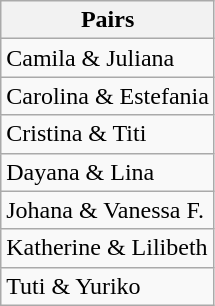<table class="wikitable">
<tr>
<th><strong>Pairs</strong></th>
</tr>
<tr>
<td>Camila & Juliana</td>
</tr>
<tr>
<td>Carolina & Estefania</td>
</tr>
<tr>
<td>Cristina & Titi</td>
</tr>
<tr>
<td>Dayana & Lina</td>
</tr>
<tr>
<td>Johana & Vanessa F.</td>
</tr>
<tr>
<td>Katherine & Lilibeth</td>
</tr>
<tr>
<td>Tuti & Yuriko</td>
</tr>
</table>
